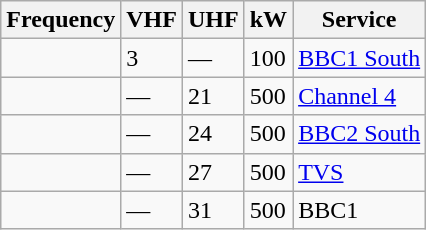<table class="wikitable sortable">
<tr>
<th>Frequency</th>
<th>VHF</th>
<th>UHF</th>
<th>kW</th>
<th>Service</th>
</tr>
<tr>
<td></td>
<td>3</td>
<td>—</td>
<td>100</td>
<td><a href='#'>BBC1 South</a></td>
</tr>
<tr>
<td></td>
<td>—</td>
<td>21</td>
<td>500</td>
<td><a href='#'>Channel 4</a></td>
</tr>
<tr>
<td></td>
<td>—</td>
<td>24</td>
<td>500</td>
<td><a href='#'>BBC2 South</a></td>
</tr>
<tr>
<td></td>
<td>—</td>
<td>27</td>
<td>500</td>
<td><a href='#'>TVS</a></td>
</tr>
<tr>
<td></td>
<td>—</td>
<td>31</td>
<td>500</td>
<td>BBC1</td>
</tr>
</table>
